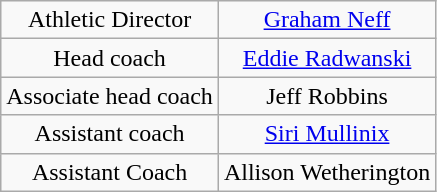<table class="wikitable" style="text-align:center;">
<tr>
<td>Athletic Director</td>
<td> <a href='#'>Graham Neff</a></td>
</tr>
<tr>
<td>Head coach</td>
<td> <a href='#'>Eddie Radwanski</a></td>
</tr>
<tr>
<td>Associate head coach</td>
<td> Jeff Robbins</td>
</tr>
<tr>
<td>Assistant coach</td>
<td> <a href='#'>Siri Mullinix</a></td>
</tr>
<tr>
<td>Assistant Coach</td>
<td> Allison Wetherington</td>
</tr>
</table>
